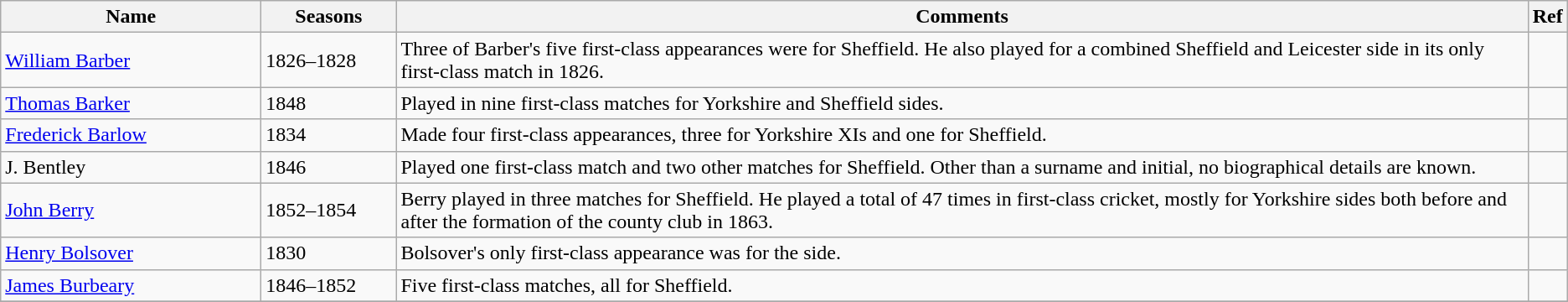<table class="wikitable">
<tr>
<th style="width:200px">Name</th>
<th style="width: 100px">Seasons</th>
<th>Comments</th>
<th>Ref</th>
</tr>
<tr>
<td><a href='#'>William Barber</a></td>
<td>1826–1828</td>
<td>Three of Barber's five first-class appearances were for Sheffield. He also played for a combined Sheffield and Leicester side in its only first-class match in 1826.</td>
<td></td>
</tr>
<tr>
<td><a href='#'>Thomas Barker</a></td>
<td>1848</td>
<td>Played in nine first-class matches for Yorkshire and Sheffield sides.</td>
<td></td>
</tr>
<tr>
<td><a href='#'>Frederick Barlow</a></td>
<td>1834</td>
<td>Made four first-class appearances, three for Yorkshire XIs and one for Sheffield.</td>
<td></td>
</tr>
<tr>
<td>J. Bentley</td>
<td>1846</td>
<td>Played one first-class match and two other matches for Sheffield. Other than a surname and initial, no biographical details are known.</td>
<td></td>
</tr>
<tr>
<td><a href='#'>John Berry</a></td>
<td>1852–1854</td>
<td>Berry played in three matches for Sheffield. He played a total of 47 times in first-class cricket, mostly for Yorkshire sides both before and after the formation of the county club in 1863.</td>
<td></td>
</tr>
<tr>
<td><a href='#'>Henry Bolsover</a></td>
<td>1830</td>
<td>Bolsover's only first-class appearance was for the side.</td>
<td></td>
</tr>
<tr>
<td><a href='#'>James Burbeary</a></td>
<td>1846–1852</td>
<td>Five first-class matches, all for Sheffield.</td>
<td></td>
</tr>
<tr>
</tr>
</table>
